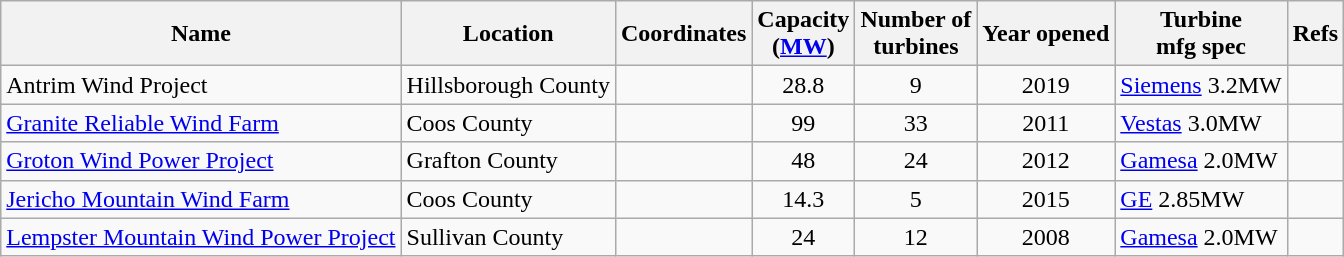<table class="wikitable sortable">
<tr>
<th>Name</th>
<th>Location</th>
<th>Coordinates</th>
<th>Capacity<br>(<a href='#'>MW</a>)</th>
<th>Number of<br>turbines</th>
<th>Year opened</th>
<th>Turbine<br>mfg spec</th>
<th>Refs</th>
</tr>
<tr>
<td>Antrim Wind Project</td>
<td>Hillsborough County</td>
<td></td>
<td align="center">28.8</td>
<td align="center">9</td>
<td align="center">2019</td>
<td><a href='#'>Siemens</a> 3.2MW</td>
<td></td>
</tr>
<tr>
<td><a href='#'>Granite Reliable Wind Farm</a></td>
<td>Coos County</td>
<td></td>
<td align="center">99</td>
<td align="center">33</td>
<td align="center">2011</td>
<td><a href='#'>Vestas</a> 3.0MW</td>
<td></td>
</tr>
<tr>
<td><a href='#'>Groton Wind Power Project</a></td>
<td>Grafton County</td>
<td></td>
<td align="center">48</td>
<td align="center">24</td>
<td align="center">2012</td>
<td><a href='#'>Gamesa</a> 2.0MW</td>
<td></td>
</tr>
<tr>
<td><a href='#'>Jericho Mountain Wind Farm</a></td>
<td>Coos County</td>
<td></td>
<td align="center">14.3</td>
<td align="center">5</td>
<td align="center">2015</td>
<td><a href='#'>GE</a> 2.85MW</td>
<td></td>
</tr>
<tr>
<td><a href='#'>Lempster Mountain Wind Power Project</a></td>
<td>Sullivan County</td>
<td></td>
<td align="center">24</td>
<td align="center">12</td>
<td align="center">2008</td>
<td><a href='#'>Gamesa</a> 2.0MW</td>
<td></td>
</tr>
</table>
